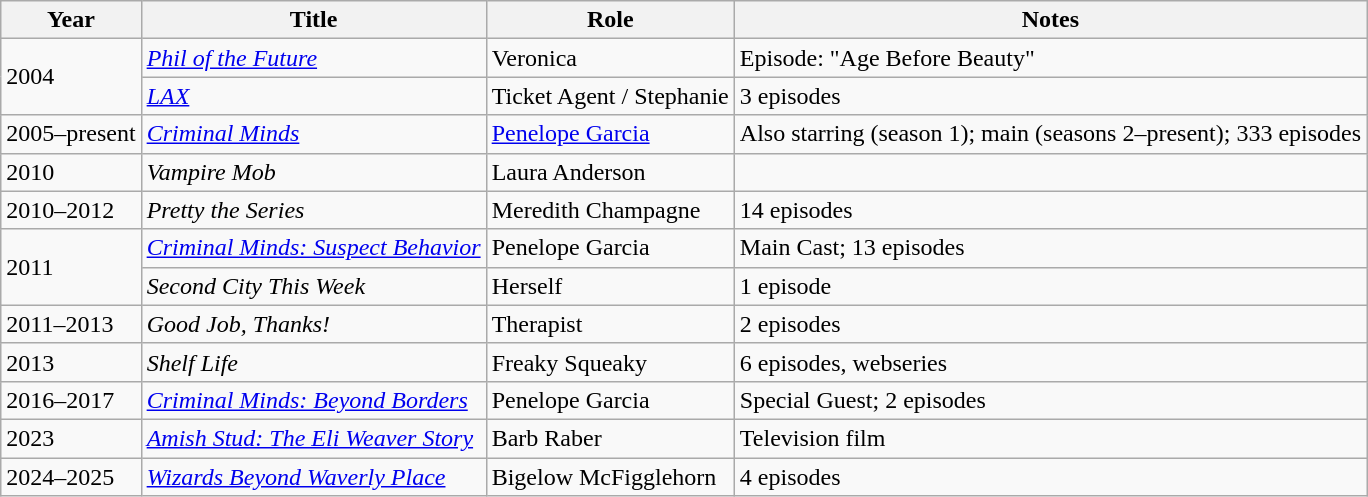<table class="wikitable sortable" >
<tr>
<th>Year</th>
<th>Title</th>
<th>Role</th>
<th class="unsortable">Notes</th>
</tr>
<tr>
<td rowspan="2">2004</td>
<td><em><a href='#'>Phil of the Future</a></em></td>
<td>Veronica</td>
<td>Episode: "Age Before Beauty"</td>
</tr>
<tr>
<td><em><a href='#'>LAX</a></em></td>
<td>Ticket Agent / Stephanie</td>
<td>3 episodes</td>
</tr>
<tr>
<td>2005–present</td>
<td><em><a href='#'>Criminal Minds</a></em></td>
<td><a href='#'>Penelope Garcia</a></td>
<td>Also starring (season 1); main (seasons 2–present); 333 episodes</td>
</tr>
<tr>
<td>2010</td>
<td><em>Vampire Mob</em></td>
<td>Laura Anderson</td>
<td></td>
</tr>
<tr>
<td>2010–2012</td>
<td><em>Pretty the Series</em></td>
<td>Meredith Champagne</td>
<td>14 episodes</td>
</tr>
<tr>
<td rowspan="2">2011</td>
<td><em><a href='#'>Criminal Minds: Suspect Behavior</a></em></td>
<td>Penelope Garcia</td>
<td>Main Cast; 13 episodes</td>
</tr>
<tr>
<td><em>Second City This Week</em></td>
<td>Herself</td>
<td>1 episode</td>
</tr>
<tr>
<td>2011–2013</td>
<td><em>Good Job, Thanks!</em></td>
<td>Therapist</td>
<td>2 episodes</td>
</tr>
<tr>
<td>2013</td>
<td><em>Shelf Life</em></td>
<td>Freaky Squeaky</td>
<td>6 episodes, webseries</td>
</tr>
<tr>
<td>2016–2017</td>
<td><em><a href='#'>Criminal Minds: Beyond Borders</a></em></td>
<td>Penelope Garcia</td>
<td>Special Guest; 2 episodes</td>
</tr>
<tr>
<td>2023</td>
<td><em><a href='#'>Amish Stud: The Eli Weaver Story</a></em></td>
<td>Barb Raber</td>
<td>Television film</td>
</tr>
<tr>
<td>2024–2025</td>
<td><em><a href='#'>Wizards Beyond Waverly Place</a></em></td>
<td>Bigelow McFigglehorn</td>
<td>4 episodes</td>
</tr>
</table>
